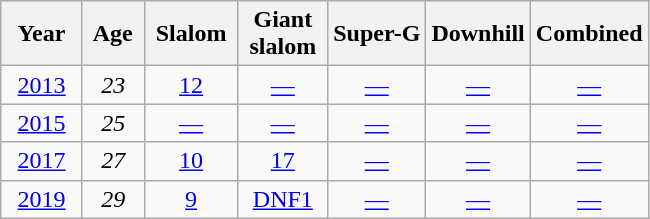<table class=wikitable style="text-align:center">
<tr>
<th>  Year  </th>
<th> Age </th>
<th> Slalom </th>
<th>Giant<br> slalom </th>
<th>Super-G</th>
<th>Downhill</th>
<th>Combined</th>
</tr>
<tr>
<td><a href='#'>2013</a></td>
<td><em>23</em></td>
<td><a href='#'>12</a></td>
<td><a href='#'>—</a></td>
<td><a href='#'>—</a></td>
<td><a href='#'>—</a></td>
<td><a href='#'>—</a></td>
</tr>
<tr>
<td><a href='#'>2015</a></td>
<td><em>25</em></td>
<td><a href='#'>—</a></td>
<td><a href='#'>—</a></td>
<td><a href='#'>—</a></td>
<td><a href='#'>—</a></td>
<td><a href='#'>—</a></td>
</tr>
<tr>
<td><a href='#'>2017</a></td>
<td><em>27</em></td>
<td><a href='#'>10</a></td>
<td><a href='#'>17</a></td>
<td><a href='#'>—</a></td>
<td><a href='#'>—</a></td>
<td><a href='#'>—</a></td>
</tr>
<tr>
<td><a href='#'>2019</a></td>
<td><em>29</em></td>
<td><a href='#'>9</a></td>
<td><a href='#'>DNF1</a></td>
<td><a href='#'>—</a></td>
<td><a href='#'>—</a></td>
<td><a href='#'>—</a></td>
</tr>
</table>
